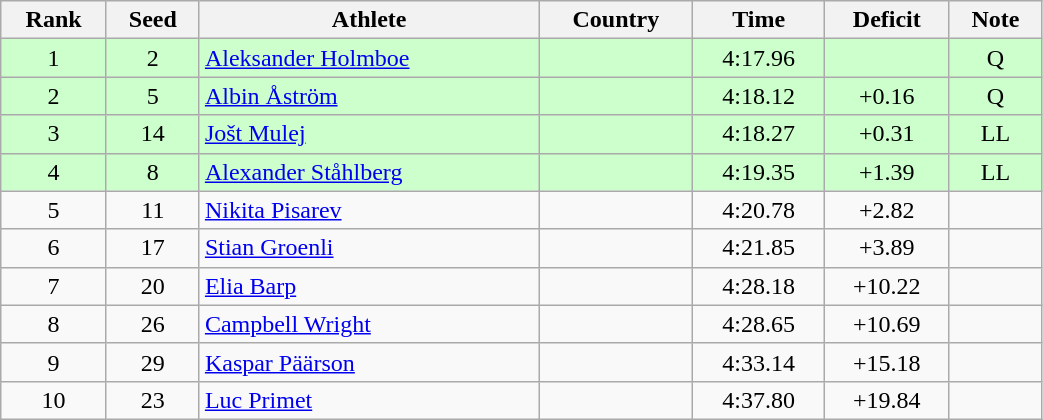<table class="wikitable sortable" style="text-align:center" width=55%>
<tr>
<th>Rank</th>
<th>Seed</th>
<th>Athlete</th>
<th>Country</th>
<th>Time</th>
<th>Deficit</th>
<th>Note</th>
</tr>
<tr bgcolor=ccffcc>
<td>1</td>
<td>2</td>
<td align=left><a href='#'>Aleksander Holmboe</a></td>
<td align=left></td>
<td>4:17.96</td>
<td></td>
<td>Q</td>
</tr>
<tr bgcolor=ccffcc>
<td>2</td>
<td>5</td>
<td align=left><a href='#'>Albin Åström</a></td>
<td align=left></td>
<td>4:18.12</td>
<td>+0.16</td>
<td>Q</td>
</tr>
<tr bgcolor=ccffcc>
<td>3</td>
<td>14</td>
<td align=left><a href='#'>Jošt Mulej</a></td>
<td align=left></td>
<td>4:18.27</td>
<td>+0.31</td>
<td>LL</td>
</tr>
<tr bgcolor=ccffcc>
<td>4</td>
<td>8</td>
<td align=left><a href='#'>Alexander Ståhlberg</a></td>
<td align=left></td>
<td>4:19.35</td>
<td>+1.39</td>
<td>LL</td>
</tr>
<tr>
<td>5</td>
<td>11</td>
<td align=left><a href='#'>Nikita Pisarev</a></td>
<td align=left></td>
<td>4:20.78</td>
<td>+2.82</td>
<td></td>
</tr>
<tr>
<td>6</td>
<td>17</td>
<td align=left><a href='#'>Stian Groenli</a></td>
<td align=left></td>
<td>4:21.85</td>
<td>+3.89</td>
<td></td>
</tr>
<tr>
<td>7</td>
<td>20</td>
<td align=left><a href='#'>Elia Barp</a></td>
<td align=left></td>
<td>4:28.18</td>
<td>+10.22</td>
<td></td>
</tr>
<tr>
<td>8</td>
<td>26</td>
<td align=left><a href='#'>Campbell Wright</a></td>
<td align=left></td>
<td>4:28.65</td>
<td>+10.69</td>
<td></td>
</tr>
<tr>
<td>9</td>
<td>29</td>
<td align=left><a href='#'>Kaspar Päärson</a></td>
<td align=left></td>
<td>4:33.14</td>
<td>+15.18</td>
<td></td>
</tr>
<tr>
<td>10</td>
<td>23</td>
<td align=left><a href='#'>Luc Primet</a></td>
<td align=left></td>
<td>4:37.80</td>
<td>+19.84</td>
<td></td>
</tr>
</table>
